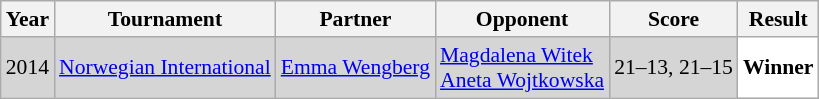<table class="sortable wikitable" style="font-size: 90%;">
<tr>
<th>Year</th>
<th>Tournament</th>
<th>Partner</th>
<th>Opponent</th>
<th>Score</th>
<th>Result</th>
</tr>
<tr style="background:#D5D5D5">
<td align="center">2014</td>
<td align="left"><a href='#'>Norwegian International</a></td>
<td align="left"> <a href='#'>Emma Wengberg</a></td>
<td align="left"> <a href='#'>Magdalena Witek</a><br> <a href='#'>Aneta Wojtkowska</a></td>
<td align="left">21–13, 21–15</td>
<td style="text-align:left; background:white"> <strong>Winner</strong></td>
</tr>
</table>
